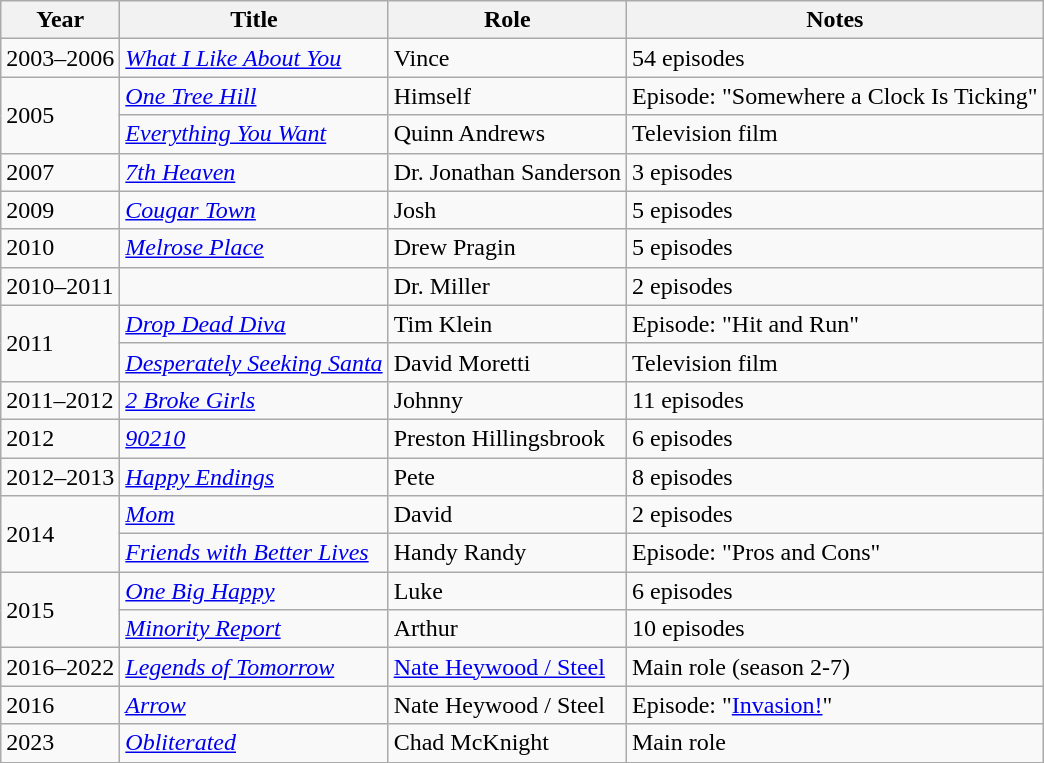<table class="wikitable sortable">
<tr>
<th>Year</th>
<th>Title</th>
<th>Role</th>
<th class="unsortable">Notes</th>
</tr>
<tr>
<td>2003–2006</td>
<td><em><a href='#'>What I Like About You</a></em></td>
<td>Vince</td>
<td>54 episodes</td>
</tr>
<tr>
<td rowspan="2">2005</td>
<td><em><a href='#'>One Tree Hill</a></em></td>
<td>Himself</td>
<td>Episode: "Somewhere a Clock Is Ticking"</td>
</tr>
<tr>
<td><em><a href='#'>Everything You Want</a></em></td>
<td>Quinn Andrews</td>
<td>Television film</td>
</tr>
<tr>
<td>2007</td>
<td><em><a href='#'>7th Heaven</a></em></td>
<td>Dr. Jonathan Sanderson</td>
<td>3 episodes</td>
</tr>
<tr>
<td>2009</td>
<td><em><a href='#'>Cougar Town</a></em></td>
<td>Josh</td>
<td>5 episodes</td>
</tr>
<tr>
<td>2010</td>
<td><em><a href='#'>Melrose Place</a></em></td>
<td>Drew Pragin</td>
<td>5 episodes</td>
</tr>
<tr>
<td>2010–2011</td>
<td><em></em></td>
<td>Dr. Miller</td>
<td>2 episodes</td>
</tr>
<tr>
<td rowspan="2">2011</td>
<td><em><a href='#'>Drop Dead Diva</a></em></td>
<td>Tim Klein</td>
<td>Episode: "Hit and Run"</td>
</tr>
<tr>
<td><em><a href='#'>Desperately Seeking Santa</a></em></td>
<td>David Moretti</td>
<td>Television film</td>
</tr>
<tr>
<td>2011–2012</td>
<td><em><a href='#'>2 Broke Girls</a></em></td>
<td>Johnny</td>
<td>11 episodes</td>
</tr>
<tr>
<td>2012</td>
<td><em><a href='#'>90210</a></em></td>
<td>Preston Hillingsbrook</td>
<td>6 episodes</td>
</tr>
<tr>
<td>2012–2013</td>
<td><em><a href='#'>Happy Endings</a></em></td>
<td>Pete</td>
<td>8 episodes</td>
</tr>
<tr>
<td rowspan="2">2014</td>
<td><em><a href='#'>Mom</a></em></td>
<td>David</td>
<td>2 episodes</td>
</tr>
<tr>
<td><em><a href='#'>Friends with Better Lives</a></em></td>
<td>Handy Randy</td>
<td>Episode: "Pros and Cons"</td>
</tr>
<tr>
<td rowspan="2">2015</td>
<td><em><a href='#'>One Big Happy</a></em></td>
<td>Luke</td>
<td>6 episodes</td>
</tr>
<tr>
<td><em><a href='#'>Minority Report</a></em></td>
<td>Arthur</td>
<td>10 episodes</td>
</tr>
<tr>
<td>2016–2022</td>
<td><em><a href='#'>Legends of Tomorrow</a></em></td>
<td><a href='#'>Nate Heywood / Steel</a></td>
<td>Main role (season 2-7)</td>
</tr>
<tr>
<td>2016</td>
<td><em><a href='#'>Arrow</a></em></td>
<td>Nate Heywood / Steel</td>
<td>Episode: "<a href='#'>Invasion!</a>"</td>
</tr>
<tr>
<td>2023</td>
<td><em><a href='#'>Obliterated</a></em></td>
<td>Chad McKnight</td>
<td>Main role</td>
</tr>
</table>
